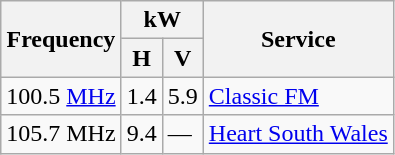<table class="wikitable sortable">
<tr>
<th rowspan=2>Frequency</th>
<th colspan=2>kW</th>
<th rowspan=2>Service</th>
</tr>
<tr>
<th>H</th>
<th>V</th>
</tr>
<tr>
<td>100.5 <a href='#'>MHz</a></td>
<td>1.4</td>
<td>5.9</td>
<td><a href='#'>Classic FM</a></td>
</tr>
<tr>
<td>105.7 MHz</td>
<td>9.4</td>
<td>—</td>
<td><a href='#'>Heart South Wales</a></td>
</tr>
</table>
